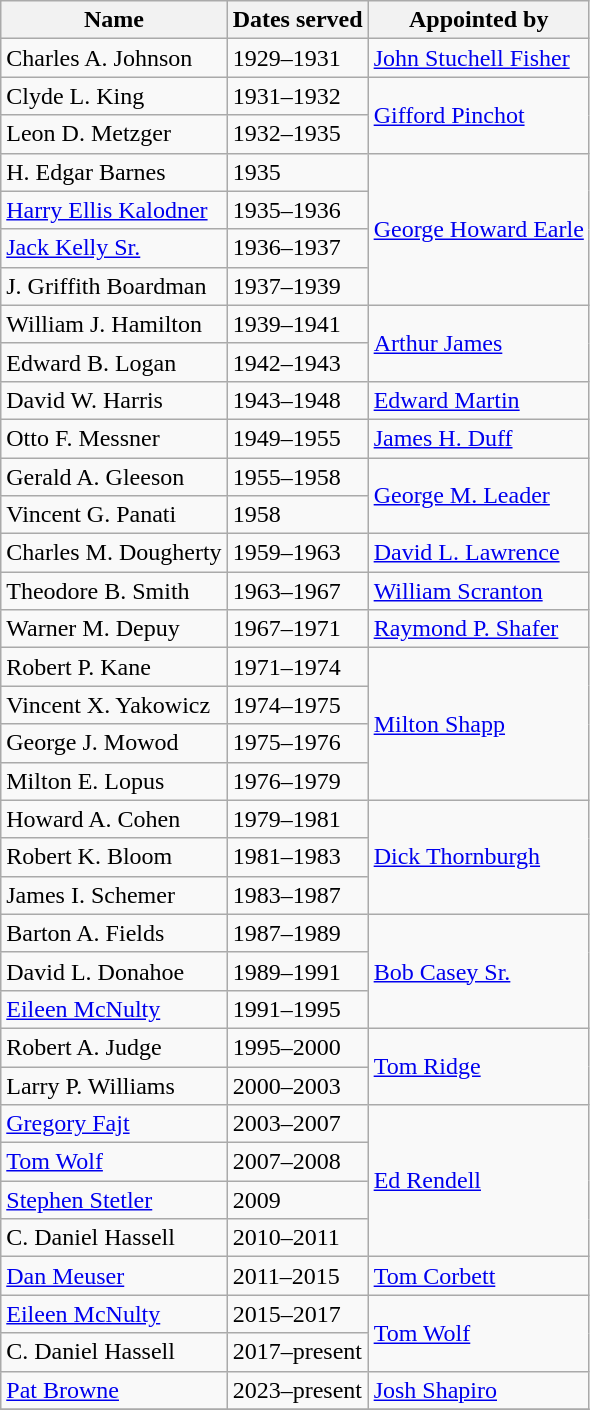<table class="wikitable">
<tr>
<th>Name</th>
<th>Dates served</th>
<th>Appointed by</th>
</tr>
<tr>
<td>Charles A. Johnson</td>
<td>1929–1931</td>
<td rowspan="1"><a href='#'>John Stuchell Fisher</a></td>
</tr>
<tr>
<td>Clyde L. King</td>
<td>1931–1932</td>
<td rowspan="2"><a href='#'>Gifford Pinchot</a></td>
</tr>
<tr>
<td>Leon D. Metzger</td>
<td>1932–1935</td>
</tr>
<tr>
<td>H. Edgar Barnes</td>
<td>1935</td>
<td rowspan="4"><a href='#'>George Howard Earle</a></td>
</tr>
<tr>
<td><a href='#'>Harry Ellis Kalodner</a></td>
<td>1935–1936</td>
</tr>
<tr>
<td><a href='#'>Jack Kelly Sr.</a></td>
<td>1936–1937</td>
</tr>
<tr>
<td>J. Griffith Boardman</td>
<td>1937–1939</td>
</tr>
<tr>
<td>William J. Hamilton</td>
<td>1939–1941</td>
<td rowspan="2"><a href='#'>Arthur James</a></td>
</tr>
<tr>
<td>Edward B. Logan</td>
<td>1942–1943</td>
</tr>
<tr>
<td>David W. Harris</td>
<td>1943–1948</td>
<td rowspan="1"><a href='#'>Edward Martin</a></td>
</tr>
<tr>
<td>Otto F. Messner</td>
<td>1949–1955</td>
<td rowspan="1"><a href='#'>James H. Duff</a></td>
</tr>
<tr>
<td>Gerald A. Gleeson</td>
<td>1955–1958</td>
<td rowspan="2"><a href='#'>George M. Leader</a></td>
</tr>
<tr>
<td>Vincent G. Panati</td>
<td>1958</td>
</tr>
<tr>
<td>Charles M. Dougherty</td>
<td>1959–1963</td>
<td rowspan="1"><a href='#'>David L. Lawrence</a></td>
</tr>
<tr>
<td>Theodore B. Smith</td>
<td>1963–1967</td>
<td rowspan="1"><a href='#'>William Scranton</a></td>
</tr>
<tr>
<td>Warner M. Depuy</td>
<td>1967–1971</td>
<td rowspan="1"><a href='#'>Raymond P. Shafer</a></td>
</tr>
<tr>
<td>Robert P. Kane</td>
<td>1971–1974</td>
<td rowspan="4"><a href='#'>Milton Shapp</a></td>
</tr>
<tr>
<td>Vincent X. Yakowicz</td>
<td>1974–1975</td>
</tr>
<tr>
<td>George J. Mowod</td>
<td>1975–1976</td>
</tr>
<tr>
<td>Milton E. Lopus</td>
<td>1976–1979</td>
</tr>
<tr>
<td>Howard A. Cohen</td>
<td>1979–1981</td>
<td rowspan="3"><a href='#'>Dick Thornburgh</a></td>
</tr>
<tr>
<td>Robert K. Bloom</td>
<td>1981–1983</td>
</tr>
<tr>
<td>James I. Schemer</td>
<td>1983–1987</td>
</tr>
<tr>
<td>Barton A. Fields</td>
<td>1987–1989</td>
<td rowspan="3"><a href='#'>Bob Casey Sr.</a></td>
</tr>
<tr>
<td>David L. Donahoe</td>
<td>1989–1991</td>
</tr>
<tr>
<td><a href='#'>Eileen McNulty</a></td>
<td>1991–1995</td>
</tr>
<tr>
<td>Robert A. Judge</td>
<td>1995–2000</td>
<td rowspan="2"><a href='#'>Tom Ridge</a></td>
</tr>
<tr>
<td>Larry P. Williams</td>
<td>2000–2003</td>
</tr>
<tr>
<td><a href='#'>Gregory Fajt</a></td>
<td>2003–2007</td>
<td rowspan="4"><a href='#'>Ed Rendell</a></td>
</tr>
<tr>
<td><a href='#'>Tom Wolf</a></td>
<td>2007–2008</td>
</tr>
<tr>
<td><a href='#'>Stephen Stetler</a></td>
<td>2009</td>
</tr>
<tr>
<td>C. Daniel Hassell</td>
<td>2010–2011</td>
</tr>
<tr>
<td><a href='#'>Dan Meuser</a></td>
<td>2011–2015</td>
<td rowspan="1"><a href='#'>Tom Corbett</a></td>
</tr>
<tr>
<td><a href='#'>Eileen McNulty</a></td>
<td>2015–2017</td>
<td rowspan="2"><a href='#'>Tom Wolf</a></td>
</tr>
<tr>
<td>C. Daniel Hassell</td>
<td>2017–present</td>
</tr>
<tr>
<td><a href='#'>Pat Browne</a></td>
<td>2023–present</td>
<td rowspan="1"><a href='#'>Josh Shapiro</a></td>
</tr>
<tr>
</tr>
</table>
